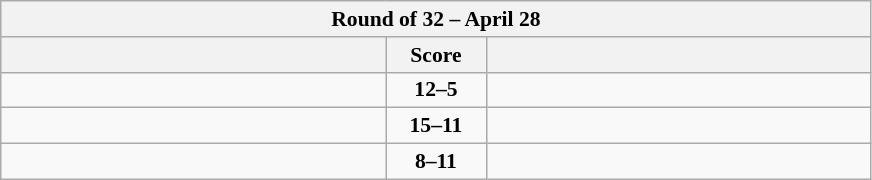<table class="wikitable" style="text-align: center; font-size:90% ">
<tr>
<th colspan=3>Round of 32 – April 28</th>
</tr>
<tr>
<th align="right" width="250"></th>
<th width="60">Score</th>
<th align="left" width="250"></th>
</tr>
<tr>
<td align=left><strong></strong></td>
<td align=center><strong>12–5</strong></td>
<td align=left></td>
</tr>
<tr>
<td align=left><strong></strong></td>
<td align=center><strong>15–11</strong></td>
<td align=left></td>
</tr>
<tr>
<td align=left></td>
<td align=center><strong>8–11</strong></td>
<td align=left><strong></strong></td>
</tr>
</table>
